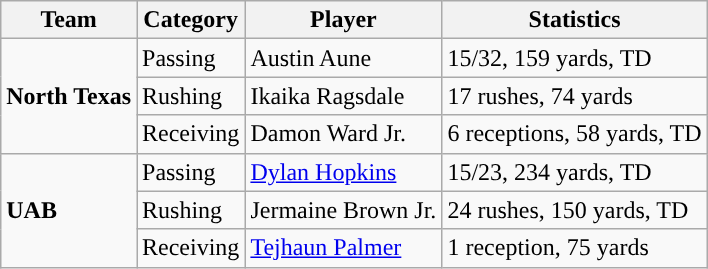<table class="wikitable" style="float: left;">
<tr>
<th>Team</th>
<th>Category</th>
<th>Player</th>
<th>Statistics</th>
</tr>
<tr>
<td rowspan=3><strong>North Texas</strong></td>
<td>Passing</td>
<td>Austin Aune</td>
<td>15/32, 159 yards, TD</td>
</tr>
<tr>
<td>Rushing</td>
<td>Ikaika Ragsdale</td>
<td>17 rushes, 74 yards</td>
</tr>
<tr>
<td>Receiving</td>
<td>Damon Ward Jr.</td>
<td>6 receptions, 58 yards, TD</td>
</tr>
<tr>
<td rowspan=3><strong>UAB</strong></td>
<td>Passing</td>
<td><a href='#'>Dylan Hopkins</a></td>
<td>15/23, 234 yards, TD</td>
</tr>
<tr>
<td>Rushing</td>
<td>Jermaine Brown Jr.</td>
<td>24 rushes, 150 yards, TD</td>
</tr>
<tr>
<td>Receiving</td>
<td><a href='#'>Tejhaun Palmer</a></td>
<td>1 reception, 75 yards</td>
</tr>
</table>
